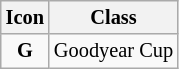<table class="wikitable" style="font-size: 85%">
<tr>
<th>Icon</th>
<th>Class</th>
</tr>
<tr>
<td align=center><strong><span>G</span></strong></td>
<td>Goodyear Cup</td>
</tr>
</table>
